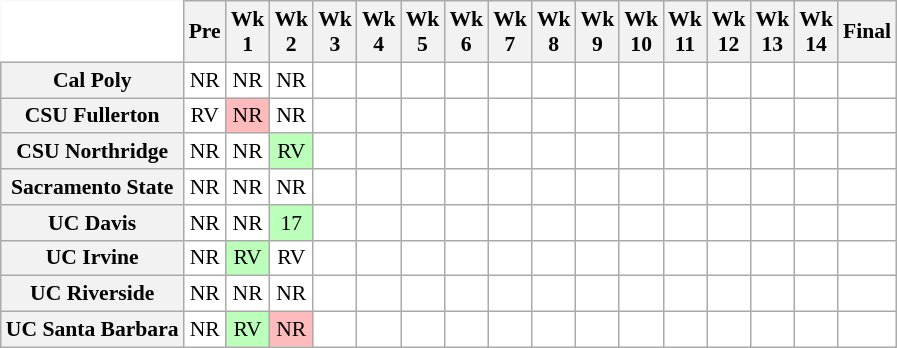<table class="wikitable" style="white-space:nowrap;font-size:90%;">
<tr>
<th style="background:white; border-top-style:hidden; border-left-style:hidden;"> </th>
<th>Pre</th>
<th>Wk<br>1</th>
<th>Wk<br>2</th>
<th>Wk<br>3</th>
<th>Wk<br>4</th>
<th>Wk<br>5</th>
<th>Wk<br>6</th>
<th>Wk<br>7</th>
<th>Wk<br>8</th>
<th>Wk<br>9</th>
<th>Wk<br>10</th>
<th>Wk<br>11</th>
<th>Wk<br>12</th>
<th>Wk<br>13</th>
<th>Wk<br>14</th>
<th>Final</th>
</tr>
<tr style="text-align:center;">
<th style=>Cal Poly</th>
<td style="background:#FFF;">NR</td>
<td style="background:#FFF;">NR</td>
<td style="background:#FFF;">NR</td>
<td style="background:#FFF;"></td>
<td style="background:#FFF;"></td>
<td style="background:#FFF;"></td>
<td style="background:#FFF;"></td>
<td style="background:#FFF;"></td>
<td style="background:#FFF;"></td>
<td style="background:#FFF;"></td>
<td style="background:#FFF;"></td>
<td style="background:#FFF;"></td>
<td style="background:#FFF;"></td>
<td style="background:#FFF;"></td>
<td style="background:#FFF;"></td>
<td style="background:#FFF;"></td>
</tr>
<tr style="text-align:center;">
<th style=>CSU Fullerton</th>
<td style="background:#FFF;">RV</td>
<td style="background:#ffbbbb;">NR</td>
<td style="background:#FFF;">NR</td>
<td style="background:#FFF;"></td>
<td style="background:#FFF;"></td>
<td style="background:#FFF;"></td>
<td style="background:#FFF;"></td>
<td style="background:#FFF;"></td>
<td style="background:#FFF;"></td>
<td style="background:#FFF;"></td>
<td style="background:#FFF;"></td>
<td style="background:#FFF;"></td>
<td style="background:#FFF;"></td>
<td style="background:#FFF;"></td>
<td style="background:#FFF;"></td>
<td style="background:#FFF;"></td>
</tr>
<tr style="text-align:center;">
<th style=>CSU Northridge</th>
<td style="background:#FFF;">NR</td>
<td style="background:#FFF;">NR</td>
<td style="background:#bbffbb;">RV</td>
<td style="background:#FFF;"></td>
<td style="background:#FFF;"></td>
<td style="background:#FFF;"></td>
<td style="background:#FFF;"></td>
<td style="background:#FFF;"></td>
<td style="background:#FFF;"></td>
<td style="background:#FFF;"></td>
<td style="background:#FFF;"></td>
<td style="background:#FFF;"></td>
<td style="background:#FFF;"></td>
<td style="background:#FFF;"></td>
<td style="background:#FFF;"></td>
<td style="background:#FFF;"></td>
</tr>
<tr style="text-align:center;">
<th style=>Sacramento State</th>
<td style="background:#FFF;">NR</td>
<td style="background:#FFF;">NR</td>
<td style="background:#FFF;">NR</td>
<td style="background:#FFF;"></td>
<td style="background:#FFF;"></td>
<td style="background:#FFF;"></td>
<td style="background:#FFF;"></td>
<td style="background:#FFF;"></td>
<td style="background:#FFF;"></td>
<td style="background:#FFF;"></td>
<td style="background:#FFF;"></td>
<td style="background:#FFF;"></td>
<td style="background:#FFF;"></td>
<td style="background:#FFF;"></td>
<td style="background:#FFF;"></td>
<td style="background:#FFF;"></td>
</tr>
<tr style="text-align:center;">
<th style=>UC Davis</th>
<td style="background:#FFF;">NR</td>
<td style="background:#FFF;">NR</td>
<td style="background:#bbffbb;">17</td>
<td style="background:#FFF;"></td>
<td style="background:#FFF;"></td>
<td style="background:#FFF;"></td>
<td style="background:#FFF;"></td>
<td style="background:#FFF;"></td>
<td style="background:#FFF;"></td>
<td style="background:#FFF;"></td>
<td style="background:#FFF;"></td>
<td style="background:#FFF;"></td>
<td style="background:#FFF;"></td>
<td style="background:#FFF;"></td>
<td style="background:#FFF;"></td>
<td style="background:#FFF;"></td>
</tr>
<tr style="text-align:center;">
<th style=>UC Irvine</th>
<td style="background:#FFF;">NR</td>
<td style="background:#bbffbb;">RV</td>
<td style="background:#FFF;">RV</td>
<td style="background:#FFF;"></td>
<td style="background:#FFF;"></td>
<td style="background:#FFF;"></td>
<td style="background:#FFF;"></td>
<td style="background:#FFF;"></td>
<td style="background:#FFF;"></td>
<td style="background:#FFF;"></td>
<td style="background:#FFF;"></td>
<td style="background:#FFF;"></td>
<td style="background:#FFF;"></td>
<td style="background:#FFF;"></td>
<td style="background:#FFF;"></td>
<td style="background:#FFF;"></td>
</tr>
<tr style="text-align:center;">
<th style=>UC Riverside</th>
<td style="background:#FFF;">NR</td>
<td style="background:#FFF;">NR</td>
<td style="background:#FFF;">NR</td>
<td style="background:#FFF;"></td>
<td style="background:#FFF;"></td>
<td style="background:#FFF;"></td>
<td style="background:#FFF;"></td>
<td style="background:#FFF;"></td>
<td style="background:#FFF;"></td>
<td style="background:#FFF;"></td>
<td style="background:#FFF;"></td>
<td style="background:#FFF;"></td>
<td style="background:#FFF;"></td>
<td style="background:#FFF;"></td>
<td style="background:#FFF;"></td>
<td style="background:#FFF;"></td>
</tr>
<tr style="text-align:center;">
<th style=>UC Santa Barbara</th>
<td style="background:#FFF;">NR</td>
<td style="background:#bbffbb;">RV</td>
<td style="background:#ffbbbb;">NR</td>
<td style="background:#FFF;"></td>
<td style="background:#FFF;"></td>
<td style="background:#FFF;"></td>
<td style="background:#FFF;"></td>
<td style="background:#FFF;"></td>
<td style="background:#FFF;"></td>
<td style="background:#FFF;"></td>
<td style="background:#FFF;"></td>
<td style="background:#FFF;"></td>
<td style="background:#FFF;"></td>
<td style="background:#FFF;"></td>
<td style="background:#FFF;"></td>
<td style="background:#FFF;"></td>
</tr>
</table>
